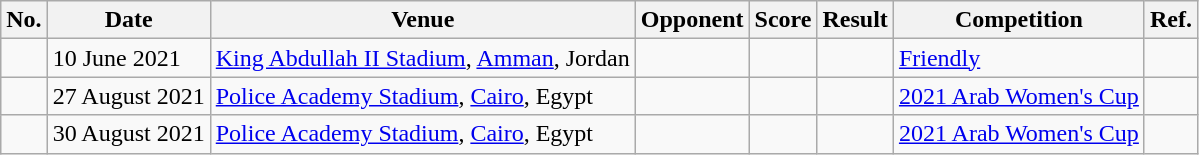<table class="wikitable">
<tr>
<th>No.</th>
<th>Date</th>
<th>Venue</th>
<th>Opponent</th>
<th>Score</th>
<th>Result</th>
<th>Competition</th>
<th>Ref.</th>
</tr>
<tr>
<td></td>
<td>10 June 2021</td>
<td><a href='#'>King Abdullah II Stadium</a>, <a href='#'>Amman</a>, Jordan</td>
<td></td>
<td></td>
<td></td>
<td><a href='#'>Friendly</a></td>
<td></td>
</tr>
<tr>
<td></td>
<td>27 August 2021</td>
<td><a href='#'>Police Academy Stadium</a>, <a href='#'>Cairo</a>, Egypt</td>
<td></td>
<td></td>
<td></td>
<td><a href='#'>2021 Arab Women's Cup</a></td>
<td></td>
</tr>
<tr>
<td></td>
<td>30 August 2021</td>
<td><a href='#'>Police Academy Stadium</a>, <a href='#'>Cairo</a>, Egypt</td>
<td></td>
<td></td>
<td></td>
<td><a href='#'>2021 Arab Women's Cup</a></td>
<td></td>
</tr>
</table>
